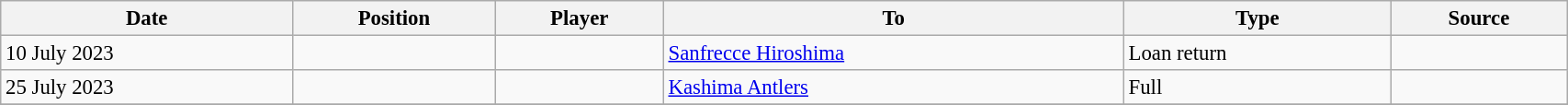<table class="wikitable sortable" style="width:90%; text-align:center; font-size:95%; text-align:left;">
<tr>
<th>Date</th>
<th>Position</th>
<th>Player</th>
<th>To</th>
<th>Type</th>
<th>Source</th>
</tr>
<tr>
<td>10 July 2023</td>
<td></td>
<td></td>
<td> <a href='#'>Sanfrecce Hiroshima</a></td>
<td>Loan return</td>
<td></td>
</tr>
<tr>
<td>25 July 2023</td>
<td></td>
<td></td>
<td> <a href='#'>Kashima Antlers</a></td>
<td>Full</td>
<td></td>
</tr>
<tr>
</tr>
</table>
